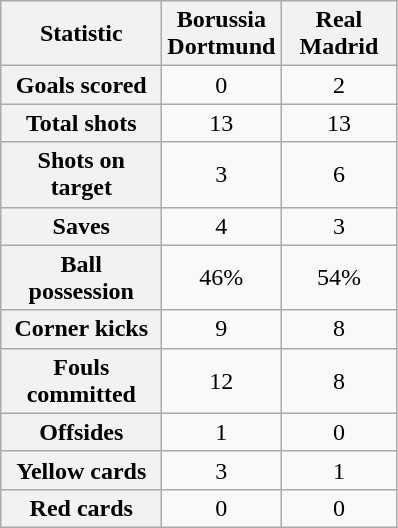<table class="wikitable plainrowheaders" style="text-align:center">
<tr>
<th scope="col" style="width:100px">Statistic</th>
<th scope="col" style="width:70px">Borussia Dortmund</th>
<th scope="col" style="width:70px">Real Madrid</th>
</tr>
<tr>
<th scope=row>Goals scored</th>
<td>0</td>
<td>2</td>
</tr>
<tr>
<th scope=row>Total shots</th>
<td>13</td>
<td>13</td>
</tr>
<tr>
<th scope=row>Shots on target</th>
<td>3</td>
<td>6</td>
</tr>
<tr>
<th scope=row>Saves</th>
<td>4</td>
<td>3</td>
</tr>
<tr>
<th scope=row>Ball possession</th>
<td>46%</td>
<td>54%</td>
</tr>
<tr>
<th scope=row>Corner kicks</th>
<td>9</td>
<td>8</td>
</tr>
<tr>
<th scope=row>Fouls committed</th>
<td>12</td>
<td>8</td>
</tr>
<tr>
<th scope=row>Offsides</th>
<td>1</td>
<td>0</td>
</tr>
<tr>
<th scope=row>Yellow cards</th>
<td>3</td>
<td>1</td>
</tr>
<tr>
<th scope=row>Red cards</th>
<td>0</td>
<td>0</td>
</tr>
</table>
